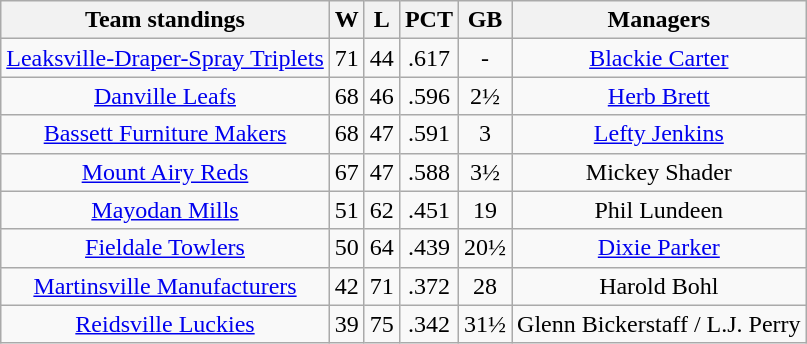<table class="wikitable" style="text-align:center">
<tr>
<th>Team standings</th>
<th>W</th>
<th>L</th>
<th>PCT</th>
<th>GB</th>
<th>Managers</th>
</tr>
<tr>
<td><a href='#'>Leaksville-Draper-Spray Triplets</a></td>
<td>71</td>
<td>44</td>
<td>.617</td>
<td>-</td>
<td><a href='#'>Blackie Carter</a></td>
</tr>
<tr>
<td><a href='#'>Danville Leafs</a></td>
<td>68</td>
<td>46</td>
<td>.596</td>
<td>2½</td>
<td><a href='#'>Herb Brett</a></td>
</tr>
<tr>
<td><a href='#'>Bassett Furniture Makers</a></td>
<td>68</td>
<td>47</td>
<td>.591</td>
<td>3</td>
<td><a href='#'>Lefty Jenkins</a></td>
</tr>
<tr>
<td><a href='#'>Mount Airy Reds</a></td>
<td>67</td>
<td>47</td>
<td>.588</td>
<td>3½</td>
<td>Mickey Shader</td>
</tr>
<tr>
<td><a href='#'>Mayodan Mills</a></td>
<td>51</td>
<td>62</td>
<td>.451</td>
<td>19</td>
<td>Phil Lundeen</td>
</tr>
<tr>
<td><a href='#'>Fieldale Towlers</a></td>
<td>50</td>
<td>64</td>
<td>.439</td>
<td>20½</td>
<td><a href='#'>Dixie Parker</a></td>
</tr>
<tr>
<td><a href='#'>Martinsville Manufacturers</a></td>
<td>42</td>
<td>71</td>
<td>.372</td>
<td>28</td>
<td>Harold Bohl</td>
</tr>
<tr>
<td><a href='#'>Reidsville Luckies</a></td>
<td>39</td>
<td>75</td>
<td>.342</td>
<td>31½</td>
<td>Glenn Bickerstaff / L.J. Perry</td>
</tr>
</table>
